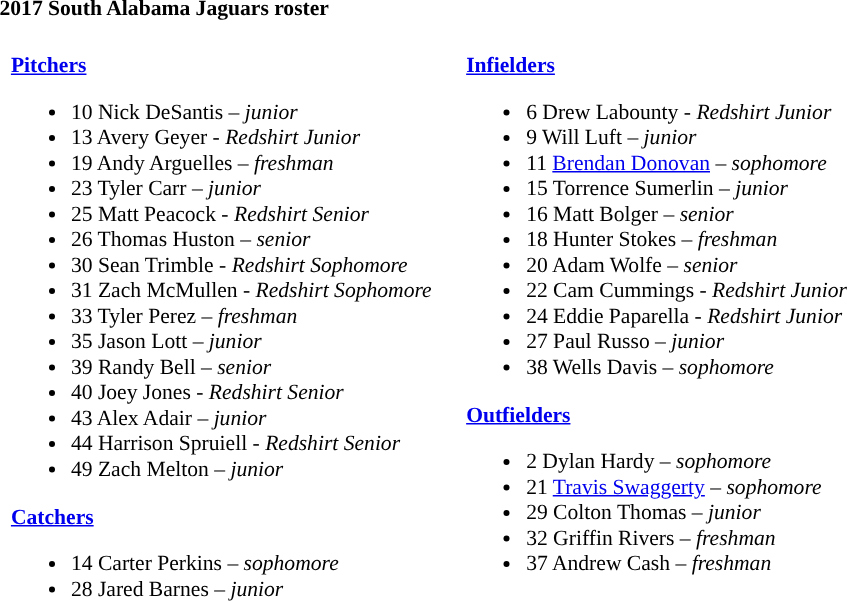<table class="toccolours" style="text-align: left; font-size:90%;">
<tr>
<th colspan="9">2017 South Alabama Jaguars roster</th>
</tr>
<tr>
<td width="03"> </td>
<td valign="top"><br><strong><a href='#'>Pitchers</a></strong><ul><li>10 Nick DeSantis – <em>junior</em></li><li>13 Avery Geyer - <em>Redshirt Junior</em></li><li>19 Andy Arguelles – <em>freshman</em></li><li>23 Tyler Carr – <em>junior</em></li><li>25 Matt Peacock - <em>Redshirt Senior</em></li><li>26 Thomas Huston – <em>senior</em></li><li>30 Sean Trimble - <em>Redshirt Sophomore</em></li><li>31 Zach McMullen - <em>Redshirt Sophomore</em></li><li>33 Tyler Perez – <em>freshman</em></li><li>35 Jason Lott – <em>junior</em></li><li>39 Randy Bell – <em>senior</em></li><li>40 Joey Jones - <em>Redshirt Senior</em></li><li>43 Alex Adair – <em>junior</em></li><li>44 Harrison Spruiell - <em>Redshirt Senior</em></li><li>49 Zach Melton – <em>junior</em></li></ul><strong><a href='#'>Catchers</a></strong><ul><li>14 Carter Perkins – <em>sophomore</em></li><li>28 Jared Barnes – <em>junior</em></li></ul></td>
<td width="15"> </td>
<td valign="top"><br><strong><a href='#'>Infielders</a></strong><ul><li>6 Drew Labounty - <em>Redshirt Junior</em></li><li>9 Will Luft – <em>junior</em></li><li>11 <a href='#'>Brendan Donovan</a> – <em>sophomore</em></li><li>15 Torrence Sumerlin – <em>junior</em></li><li>16 Matt Bolger – <em>senior</em></li><li>18 Hunter Stokes – <em>freshman</em></li><li>20 Adam Wolfe – <em>senior</em></li><li>22 Cam Cummings - <em>Redshirt Junior</em></li><li>24 Eddie Paparella - <em>Redshirt Junior</em></li><li>27 Paul Russo – <em>junior</em></li><li>38 Wells Davis – <em>sophomore</em></li></ul><strong><a href='#'>Outfielders</a></strong><ul><li>2 Dylan Hardy – <em>sophomore</em></li><li>21 <a href='#'>Travis Swaggerty</a> – <em>sophomore</em></li><li>29 Colton Thomas – <em>junior</em></li><li>32 Griffin Rivers – <em>freshman</em></li><li>37 Andrew Cash – <em>freshman</em></li></ul></td>
</tr>
</table>
